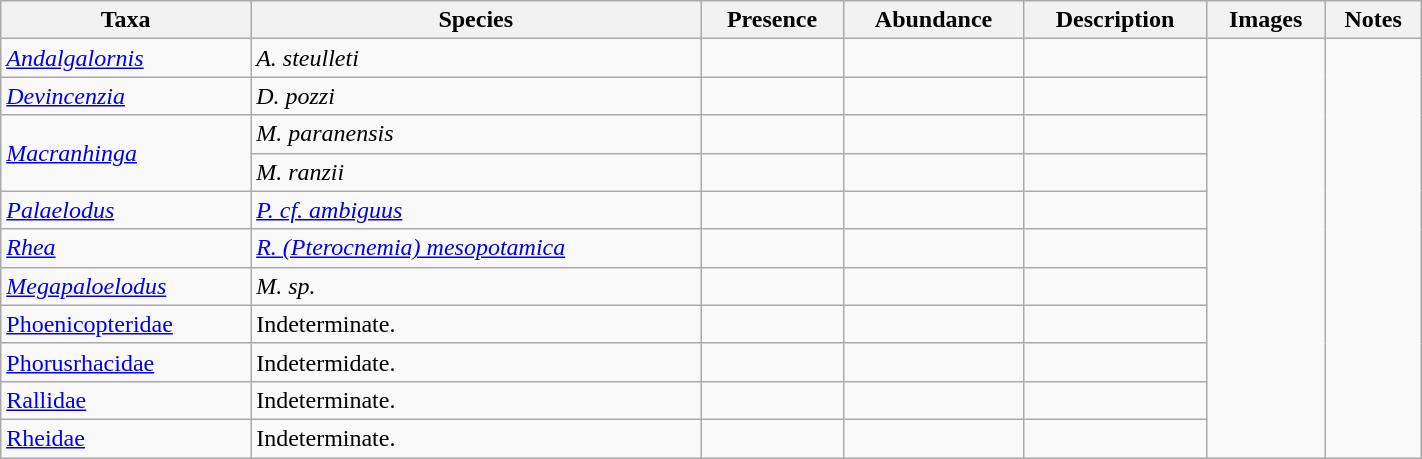<table class="wikitable sortable" align="center" width="75%">
<tr>
<th>Taxa</th>
<th>Species</th>
<th>Presence</th>
<th>Abundance</th>
<th>Description</th>
<th>Images</th>
<th>Notes</th>
</tr>
<tr>
<td><em><a href='#'>Andalgalornis</a></em></td>
<td><em>A. steulleti</em></td>
<td></td>
<td></td>
<td></td>
<td rowspan=100> <br><br></td>
<td rowspan=100></td>
</tr>
<tr>
<td><em><a href='#'>Devincenzia</a></em></td>
<td><em>D. pozzi</em></td>
<td></td>
<td></td>
<td></td>
</tr>
<tr>
<td rowspan = "2"><em><a href='#'>Macranhinga</a></em></td>
<td><em>M. paranensis</em></td>
<td></td>
<td></td>
<td></td>
</tr>
<tr>
<td><em>M. ranzii</em></td>
<td></td>
<td></td>
</tr>
<tr>
<td><em><a href='#'>Palaelodus</a></em></td>
<td><em><a href='#'>P. cf. ambiguus</a></em></td>
<td></td>
<td></td>
<td></td>
</tr>
<tr>
<td><em><a href='#'>Rhea</a></em></td>
<td><em><a href='#'>R. (Pterocnemia) mesopotamica</a></em></td>
<td></td>
<td></td>
<td></td>
</tr>
<tr>
<td><em><a href='#'>Megapaloelodus</a></em></td>
<td><em>M. sp.</em></td>
<td></td>
<td></td>
<td></td>
</tr>
<tr>
<td><a href='#'>Phoenicopteridae</a></td>
<td>Indeterminate.</td>
<td></td>
<td></td>
</tr>
<tr>
<td><a href='#'>Phorusrhacidae</a></td>
<td>Indetermidate.</td>
<td></td>
<td></td>
<td></td>
</tr>
<tr>
<td><a href='#'>Rallidae</a></td>
<td>Indeterminate.</td>
<td></td>
<td></td>
<td></td>
</tr>
<tr>
<td><a href='#'>Rheidae</a></td>
<td>Indeterminate.</td>
<td></td>
<td></td>
<td></td>
</tr>
</table>
